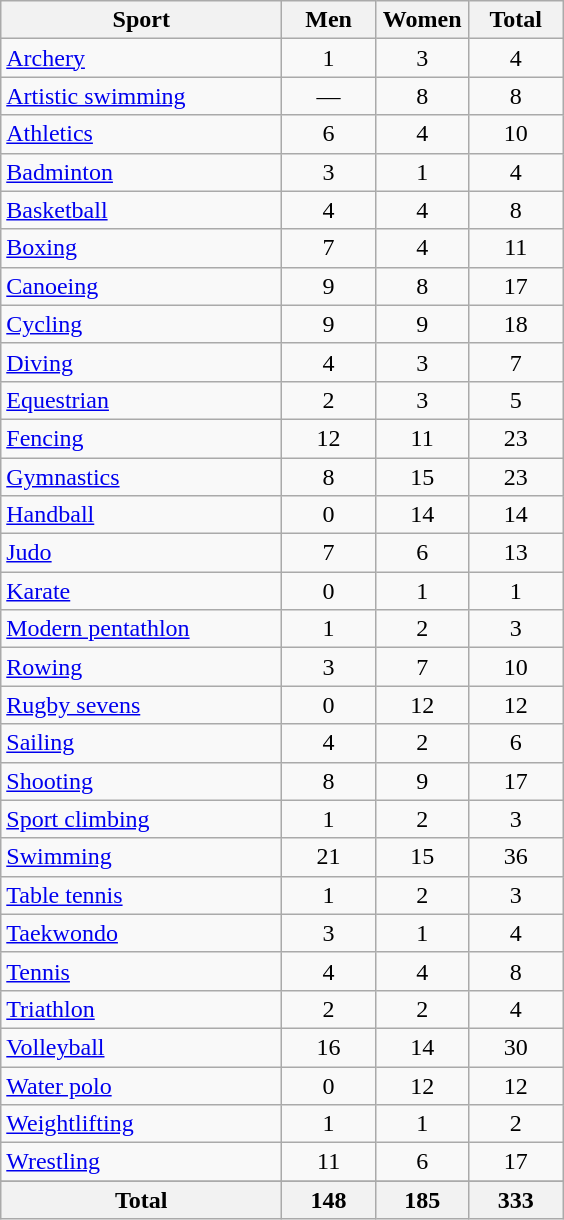<table class="wikitable sortable" style="text-align:center;">
<tr>
<th width=180>Sport</th>
<th width=55>Men</th>
<th width=55>Women</th>
<th width=55>Total</th>
</tr>
<tr>
<td align=left><a href='#'>Archery</a></td>
<td>1</td>
<td>3</td>
<td>4</td>
</tr>
<tr>
<td align=left><a href='#'>Artistic swimming</a></td>
<td>—</td>
<td>8</td>
<td>8</td>
</tr>
<tr>
<td align=left><a href='#'>Athletics</a></td>
<td>6</td>
<td>4</td>
<td>10</td>
</tr>
<tr>
<td align=left><a href='#'>Badminton</a></td>
<td>3</td>
<td>1</td>
<td>4</td>
</tr>
<tr>
<td align=left><a href='#'>Basketball</a></td>
<td>4</td>
<td>4</td>
<td>8</td>
</tr>
<tr>
<td align=left><a href='#'>Boxing</a></td>
<td>7</td>
<td>4</td>
<td>11</td>
</tr>
<tr>
<td align=left><a href='#'>Canoeing</a></td>
<td>9</td>
<td>8</td>
<td>17</td>
</tr>
<tr>
<td align=left><a href='#'>Cycling</a></td>
<td>9</td>
<td>9</td>
<td>18</td>
</tr>
<tr>
<td align=left><a href='#'>Diving</a></td>
<td>4</td>
<td>3</td>
<td>7</td>
</tr>
<tr>
<td align=left><a href='#'>Equestrian</a></td>
<td>2</td>
<td>3</td>
<td>5</td>
</tr>
<tr>
<td align=left><a href='#'>Fencing</a></td>
<td>12</td>
<td>11</td>
<td>23</td>
</tr>
<tr>
<td align=left><a href='#'>Gymnastics</a></td>
<td>8</td>
<td>15</td>
<td>23</td>
</tr>
<tr>
<td align=left><a href='#'>Handball</a></td>
<td>0</td>
<td>14</td>
<td>14</td>
</tr>
<tr>
<td align=left><a href='#'>Judo</a></td>
<td>7</td>
<td>6</td>
<td>13</td>
</tr>
<tr>
<td align=left><a href='#'>Karate</a></td>
<td>0</td>
<td>1</td>
<td>1</td>
</tr>
<tr>
<td align=left><a href='#'>Modern pentathlon</a></td>
<td>1</td>
<td>2</td>
<td>3</td>
</tr>
<tr>
<td align=left><a href='#'>Rowing</a></td>
<td>3</td>
<td>7</td>
<td>10</td>
</tr>
<tr>
<td align=left><a href='#'>Rugby sevens</a></td>
<td>0</td>
<td>12</td>
<td>12</td>
</tr>
<tr>
<td align=left><a href='#'>Sailing</a></td>
<td>4</td>
<td>2</td>
<td>6</td>
</tr>
<tr>
<td align=left><a href='#'>Shooting</a></td>
<td>8</td>
<td>9</td>
<td>17</td>
</tr>
<tr>
<td align=left><a href='#'>Sport climbing</a></td>
<td>1</td>
<td>2</td>
<td>3</td>
</tr>
<tr>
<td align=left><a href='#'>Swimming</a></td>
<td>21</td>
<td>15</td>
<td>36</td>
</tr>
<tr>
<td align=left><a href='#'>Table tennis</a></td>
<td>1</td>
<td>2</td>
<td>3</td>
</tr>
<tr>
<td align=left><a href='#'>Taekwondo</a></td>
<td>3</td>
<td>1</td>
<td>4</td>
</tr>
<tr>
<td align=left><a href='#'>Tennis</a></td>
<td>4</td>
<td>4</td>
<td>8</td>
</tr>
<tr>
<td align=left><a href='#'>Triathlon</a></td>
<td>2</td>
<td>2</td>
<td>4</td>
</tr>
<tr>
<td align=left><a href='#'>Volleyball</a></td>
<td>16</td>
<td>14</td>
<td>30</td>
</tr>
<tr>
<td align=left><a href='#'>Water polo</a></td>
<td>0</td>
<td>12</td>
<td>12</td>
</tr>
<tr>
<td align=left><a href='#'>Weightlifting</a></td>
<td>1</td>
<td>1</td>
<td>2</td>
</tr>
<tr>
<td align=left><a href='#'>Wrestling</a></td>
<td>11</td>
<td>6</td>
<td>17</td>
</tr>
<tr>
</tr>
<tr class="sortbottom">
<th>Total</th>
<th>148</th>
<th>185</th>
<th>333</th>
</tr>
</table>
